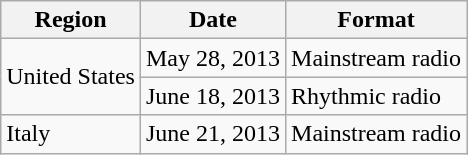<table class="wikitable plainrowheaders">
<tr>
<th scope="col">Region</th>
<th scope="col">Date</th>
<th scope="col">Format</th>
</tr>
<tr>
<td rowspan="2">United States</td>
<td>May 28, 2013</td>
<td>Mainstream radio</td>
</tr>
<tr>
<td>June 18, 2013</td>
<td>Rhythmic radio</td>
</tr>
<tr>
<td>Italy</td>
<td>June 21, 2013</td>
<td>Mainstream radio</td>
</tr>
</table>
